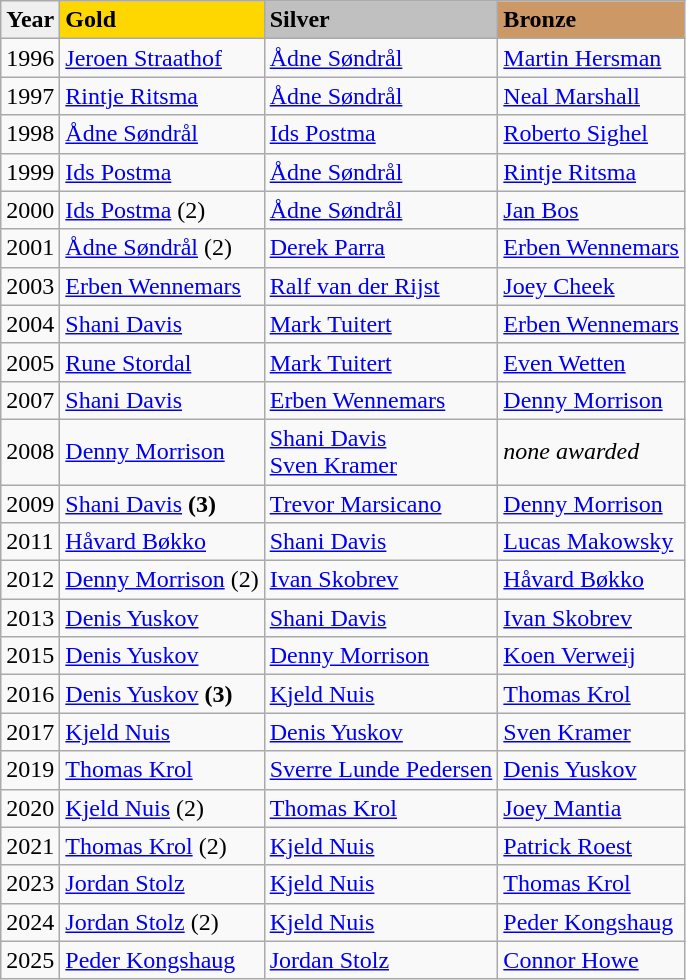<table class="wikitable">
<tr align="left" bgcolor="#efefef">
<td><strong>Year</strong></td>
<td bgcolor=gold><strong>Gold</strong></td>
<td bgcolor=silver><strong>Silver</strong></td>
<td bgcolor=cc9966><strong>Bronze</strong></td>
</tr>
<tr>
<td>1996</td>
<td> <a href='#'>Jeroen Straathof</a></td>
<td> <a href='#'>Ådne Søndrål</a></td>
<td> <a href='#'>Martin Hersman</a></td>
</tr>
<tr>
<td>1997</td>
<td> <a href='#'>Rintje Ritsma</a></td>
<td> <a href='#'>Ådne Søndrål</a></td>
<td> <a href='#'>Neal Marshall</a></td>
</tr>
<tr>
<td>1998</td>
<td> <a href='#'>Ådne Søndrål</a></td>
<td> <a href='#'>Ids Postma</a></td>
<td> <a href='#'>Roberto Sighel</a></td>
</tr>
<tr>
<td>1999</td>
<td> <a href='#'>Ids Postma</a></td>
<td> <a href='#'>Ådne Søndrål</a></td>
<td> <a href='#'>Rintje Ritsma</a></td>
</tr>
<tr>
<td>2000</td>
<td> <a href='#'>Ids Postma</a> (2)</td>
<td> <a href='#'>Ådne Søndrål</a></td>
<td> <a href='#'>Jan Bos</a></td>
</tr>
<tr>
<td>2001</td>
<td> <a href='#'>Ådne Søndrål</a> (2)</td>
<td> <a href='#'>Derek Parra</a></td>
<td> <a href='#'>Erben Wennemars</a></td>
</tr>
<tr>
<td>2003</td>
<td> <a href='#'>Erben Wennemars</a></td>
<td> <a href='#'>Ralf van der Rijst</a></td>
<td> <a href='#'>Joey Cheek</a></td>
</tr>
<tr>
<td>2004</td>
<td> <a href='#'>Shani Davis</a></td>
<td> <a href='#'>Mark Tuitert</a></td>
<td> <a href='#'>Erben Wennemars</a></td>
</tr>
<tr>
<td>2005</td>
<td> <a href='#'>Rune Stordal</a></td>
<td> <a href='#'>Mark Tuitert</a></td>
<td> <a href='#'>Even Wetten</a></td>
</tr>
<tr>
<td>2007</td>
<td> <a href='#'>Shani Davis</a></td>
<td> <a href='#'>Erben Wennemars</a></td>
<td> <a href='#'>Denny Morrison</a></td>
</tr>
<tr>
<td>2008</td>
<td> <a href='#'>Denny Morrison</a></td>
<td> <a href='#'>Shani Davis</a><br>  <a href='#'>Sven Kramer</a></td>
<td><em>none awarded</em></td>
</tr>
<tr>
<td>2009</td>
<td> <a href='#'>Shani Davis</a> <strong>(3)</strong></td>
<td> <a href='#'>Trevor Marsicano</a></td>
<td> <a href='#'>Denny Morrison</a></td>
</tr>
<tr>
<td>2011</td>
<td> <a href='#'>Håvard Bøkko</a></td>
<td> <a href='#'>Shani Davis</a></td>
<td> <a href='#'>Lucas Makowsky</a></td>
</tr>
<tr>
<td>2012</td>
<td> <a href='#'>Denny Morrison</a> (2)</td>
<td> <a href='#'>Ivan Skobrev</a></td>
<td> <a href='#'>Håvard Bøkko</a></td>
</tr>
<tr>
<td>2013</td>
<td> <a href='#'>Denis Yuskov</a></td>
<td> <a href='#'>Shani Davis</a></td>
<td> <a href='#'>Ivan Skobrev</a></td>
</tr>
<tr>
<td>2015</td>
<td> <a href='#'>Denis Yuskov</a></td>
<td> <a href='#'>Denny Morrison</a></td>
<td> <a href='#'>Koen Verweij</a></td>
</tr>
<tr>
<td>2016</td>
<td> <a href='#'>Denis Yuskov</a> <strong>(3)</strong></td>
<td> <a href='#'>Kjeld Nuis</a></td>
<td> <a href='#'>Thomas Krol</a></td>
</tr>
<tr>
<td>2017</td>
<td> <a href='#'>Kjeld Nuis</a></td>
<td> <a href='#'>Denis Yuskov</a></td>
<td> <a href='#'>Sven Kramer</a></td>
</tr>
<tr>
<td>2019</td>
<td> <a href='#'>Thomas Krol</a></td>
<td> <a href='#'>Sverre Lunde Pedersen</a></td>
<td> <a href='#'>Denis Yuskov</a></td>
</tr>
<tr>
<td>2020</td>
<td> <a href='#'>Kjeld Nuis</a> (2)</td>
<td> <a href='#'>Thomas Krol</a></td>
<td> <a href='#'>Joey Mantia</a></td>
</tr>
<tr>
<td>2021</td>
<td> <a href='#'>Thomas Krol</a> (2)</td>
<td> <a href='#'>Kjeld Nuis</a></td>
<td> <a href='#'>Patrick Roest</a></td>
</tr>
<tr>
<td>2023</td>
<td> <a href='#'>Jordan Stolz</a></td>
<td> <a href='#'>Kjeld Nuis</a></td>
<td> <a href='#'>Thomas Krol</a></td>
</tr>
<tr>
<td>2024</td>
<td> <a href='#'>Jordan Stolz</a> (2)</td>
<td> <a href='#'>Kjeld Nuis</a></td>
<td> <a href='#'>Peder Kongshaug</a></td>
</tr>
<tr>
<td>2025</td>
<td> <a href='#'>Peder Kongshaug</a></td>
<td> <a href='#'>Jordan Stolz</a></td>
<td> <a href='#'>Connor Howe</a></td>
</tr>
</table>
